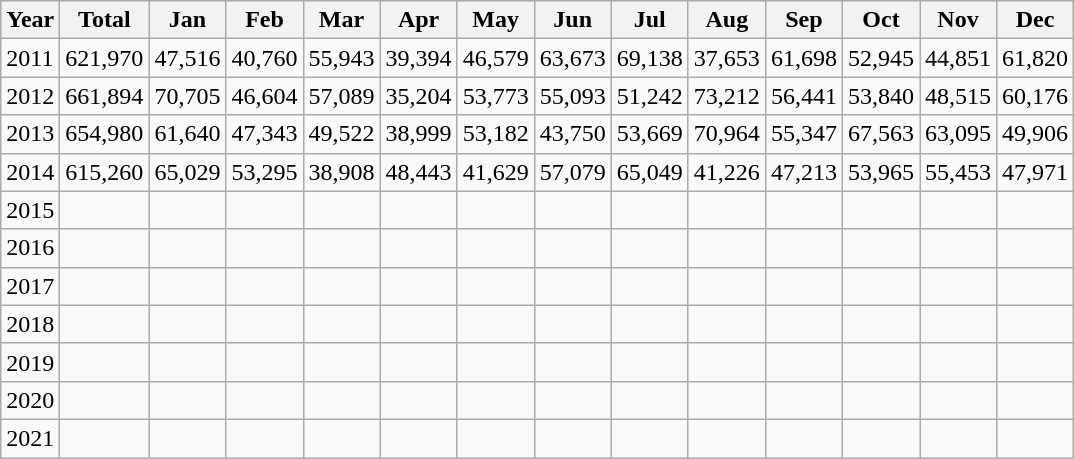<table class="wikitable">
<tr>
<th>Year</th>
<th>Total</th>
<th>Jan</th>
<th>Feb</th>
<th>Mar</th>
<th>Apr</th>
<th>May</th>
<th>Jun</th>
<th>Jul</th>
<th>Aug</th>
<th>Sep</th>
<th>Oct</th>
<th>Nov</th>
<th>Dec</th>
</tr>
<tr>
<td>2011</td>
<td>621,970</td>
<td>47,516</td>
<td>40,760</td>
<td>55,943</td>
<td>39,394</td>
<td>46,579</td>
<td>63,673</td>
<td>69,138</td>
<td>37,653</td>
<td>61,698</td>
<td>52,945</td>
<td>44,851</td>
<td>61,820</td>
</tr>
<tr>
<td>2012</td>
<td>661,894</td>
<td>70,705</td>
<td>46,604</td>
<td>57,089</td>
<td>35,204</td>
<td>53,773</td>
<td>55,093</td>
<td>51,242</td>
<td>73,212</td>
<td>56,441</td>
<td>53,840</td>
<td>48,515</td>
<td>60,176</td>
</tr>
<tr>
<td>2013</td>
<td>654,980</td>
<td>61,640</td>
<td>47,343</td>
<td>49,522</td>
<td>38,999</td>
<td>53,182</td>
<td>43,750</td>
<td>53,669</td>
<td>70,964</td>
<td>55,347</td>
<td>67,563</td>
<td>63,095</td>
<td>49,906</td>
</tr>
<tr>
<td>2014</td>
<td>615,260</td>
<td>65,029</td>
<td>53,295</td>
<td>38,908</td>
<td>48,443</td>
<td>41,629</td>
<td>57,079</td>
<td>65,049</td>
<td>41,226</td>
<td>47,213</td>
<td>53,965</td>
<td>55,453</td>
<td>47,971</td>
</tr>
<tr>
<td>2015</td>
<td></td>
<td></td>
<td></td>
<td></td>
<td></td>
<td></td>
<td></td>
<td></td>
<td></td>
<td></td>
<td></td>
<td></td>
<td></td>
</tr>
<tr>
<td>2016</td>
<td></td>
<td></td>
<td></td>
<td></td>
<td></td>
<td></td>
<td></td>
<td></td>
<td></td>
<td></td>
<td></td>
<td></td>
<td></td>
</tr>
<tr>
<td>2017</td>
<td></td>
<td></td>
<td></td>
<td></td>
<td></td>
<td></td>
<td></td>
<td></td>
<td></td>
<td></td>
<td></td>
<td></td>
<td></td>
</tr>
<tr>
<td>2018</td>
<td></td>
<td></td>
<td></td>
<td></td>
<td></td>
<td></td>
<td></td>
<td></td>
<td></td>
<td></td>
<td></td>
<td></td>
<td></td>
</tr>
<tr>
<td>2019</td>
<td></td>
<td></td>
<td></td>
<td></td>
<td></td>
<td></td>
<td></td>
<td></td>
<td></td>
<td></td>
<td></td>
<td></td>
<td></td>
</tr>
<tr>
<td>2020</td>
<td></td>
<td></td>
<td></td>
<td></td>
<td></td>
<td></td>
<td></td>
<td></td>
<td></td>
<td></td>
<td></td>
<td></td>
<td></td>
</tr>
<tr>
<td>2021</td>
<td></td>
<td></td>
<td></td>
<td></td>
<td></td>
<td></td>
<td></td>
<td></td>
<td></td>
<td></td>
<td></td>
<td></td>
<td></td>
</tr>
</table>
